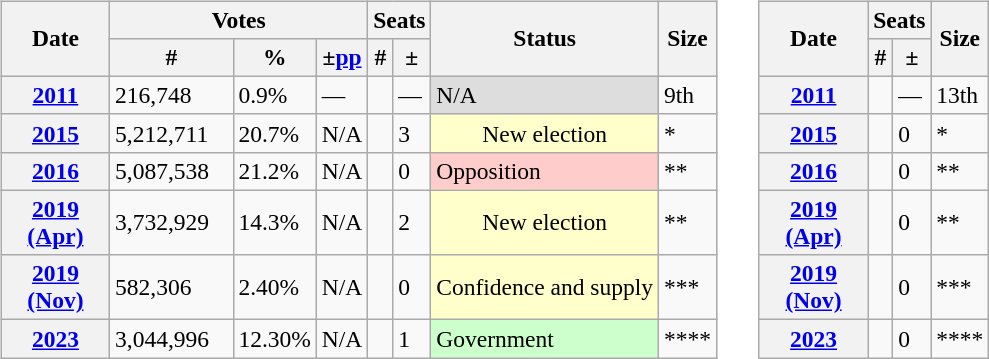<table>
<tr>
<td style="vertical-align:top"><br><table class="wikitable" style="font-size:98%;">
<tr>
<th width="65" rowspan="2">Date</th>
<th colspan="3">Votes</th>
<th colspan="2">Seats</th>
<th rowspan="2">Status</th>
<th rowspan="2">Size</th>
</tr>
<tr>
<th width="75">#</th>
<th>%</th>
<th>±<a href='#'>pp</a></th>
<th>#</th>
<th>±</th>
</tr>
<tr>
<th><a href='#'>2011</a></th>
<td>216,748</td>
<td>0.9%</td>
<td>—</td>
<td style="text-align:center;"></td>
<td>—</td>
<td style="background-color:#ddd;">N/A</td>
<td>9th</td>
</tr>
<tr>
<th><a href='#'>2015</a></th>
<td>5,212,711</td>
<td>20.7%</td>
<td>N/A</td>
<td style="text-align:center;"></td>
<td>3</td>
<td style="background-color:#ffc; text-align:center;">New election</td>
<td>*</td>
</tr>
<tr>
<th><a href='#'>2016</a></th>
<td>5,087,538</td>
<td>21.2%</td>
<td>N/A</td>
<td style="text-align:center;"></td>
<td>0</td>
<td style="background-color:#fcc;">Opposition</td>
<td>**</td>
</tr>
<tr>
<th><a href='#'>2019 (Apr)</a></th>
<td>3,732,929</td>
<td>14.3%</td>
<td>N/A</td>
<td style="text-align:center;"></td>
<td>2</td>
<td style="background-color:#ffc; text-align:center;">New election</td>
<td>**</td>
</tr>
<tr>
<th><a href='#'>2019 (Nov)</a></th>
<td>582,306</td>
<td>2.40%</td>
<td>N/A</td>
<td style="text-align:center;"></td>
<td>0</td>
<td style="background-color:#ffc;">Confidence and supply</td>
<td>***</td>
</tr>
<tr>
<th><a href='#'>2023</a></th>
<td>3,044,996</td>
<td>12.30%</td>
<td>N/A</td>
<td style="text-align:center;"></td>
<td>1</td>
<td style="background-color:#cfc;">Government</td>
<td>****</td>
</tr>
</table>
</td>
<td colwidth="1em"> </td>
<td style="vertical-align:top"><br><table class="wikitable" style="font-size:98%;">
<tr>
<th width="65" rowspan="2">Date</th>
<th colspan="2">Seats</th>
<th rowspan="2">Size</th>
</tr>
<tr>
<th>#</th>
<th>±</th>
</tr>
<tr>
<th><a href='#'>2011</a></th>
<td style="text-align:center;"></td>
<td>—</td>
<td>13th</td>
</tr>
<tr>
<th><a href='#'>2015</a></th>
<td style="text-align:center;"></td>
<td>0</td>
<td>*</td>
</tr>
<tr>
<th><a href='#'>2016</a></th>
<td style="text-align:center;"></td>
<td>0</td>
<td>**</td>
</tr>
<tr>
<th><a href='#'>2019 (Apr)</a></th>
<td style="text-align:center;"></td>
<td>0</td>
<td>**</td>
</tr>
<tr>
<th><a href='#'>2019 (Nov)</a></th>
<td style="text-align:center;"></td>
<td>0</td>
<td>***</td>
</tr>
<tr>
<th><a href='#'>2023</a></th>
<td style="text-align:center;"></td>
<td>0</td>
<td>****</td>
</tr>
</table>
</td>
</tr>
</table>
